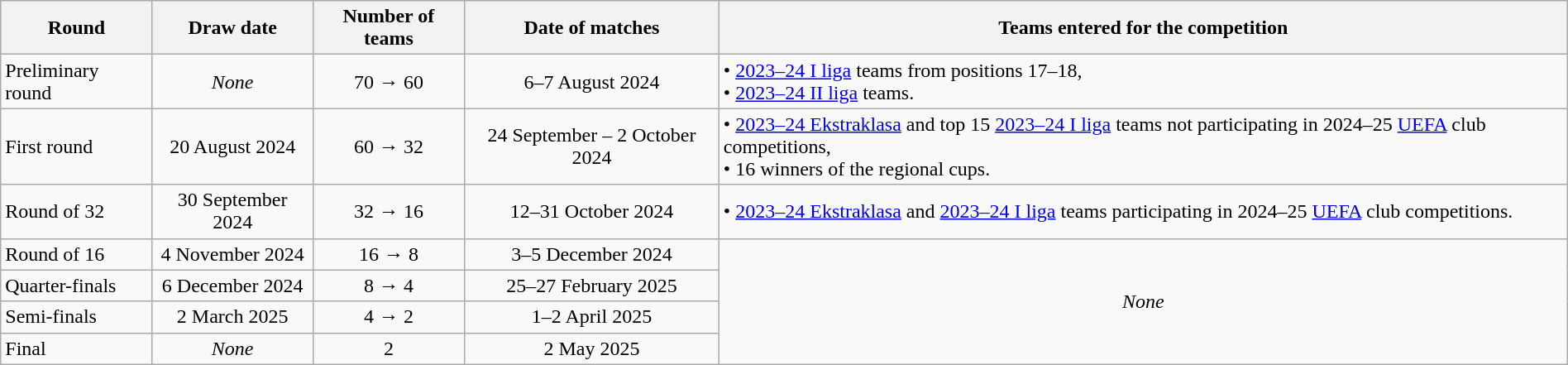<table class="wikitable" style="width:100%; text–align:right">
<tr>
<th>Round</th>
<th>Draw date</th>
<th>Number of teams</th>
<th>Date of matches</th>
<th>Teams entered for the competition</th>
</tr>
<tr>
<td align="left">Preliminary round</td>
<td align="center"><em>None</em></td>
<td align="center">70 → 60</td>
<td align="center">6–7 August 2024</td>
<td align="left">• <a href='#'>2023–24 I liga</a> teams from positions 17–18,<br>• <a href='#'>2023–24 II liga</a> teams.</td>
</tr>
<tr>
<td align="left">First round</td>
<td align="center">20 August 2024</td>
<td align="center">60 → 32</td>
<td align="center">24 September – 2 October 2024</td>
<td align="left">• <a href='#'>2023–24 Ekstraklasa</a> and top 15 <a href='#'>2023–24 I liga</a> teams not participating in 2024–25 <a href='#'>UEFA</a> club competitions,<br>• 16 winners of the regional cups.</td>
</tr>
<tr>
<td align="left">Round of 32</td>
<td align="center">30 September 2024</td>
<td align="center">32 → 16</td>
<td align="center">12–31 October 2024</td>
<td align="left">• <a href='#'>2023–24 Ekstraklasa</a> and <a href='#'>2023–24 I liga</a> teams participating in 2024–25 <a href='#'>UEFA</a> club competitions.</td>
</tr>
<tr>
<td align="left">Round of 16</td>
<td align="center">4 November 2024</td>
<td align="center">16 → 8</td>
<td align="center">3–5 December 2024</td>
<td rowspan="4" align="center"><em>None</em></td>
</tr>
<tr>
<td align="left">Quarter-finals</td>
<td align="center">6 December 2024</td>
<td align="center">8 → 4</td>
<td align="center">25–27 February 2025</td>
</tr>
<tr>
<td align="left">Semi-finals</td>
<td align="center">2 March 2025</td>
<td align="center">4 → 2</td>
<td align="center">1–2 April 2025</td>
</tr>
<tr>
<td align="left">Final</td>
<td align="center"><em>None</em></td>
<td align="center">2</td>
<td align="center">2 May 2025</td>
</tr>
</table>
